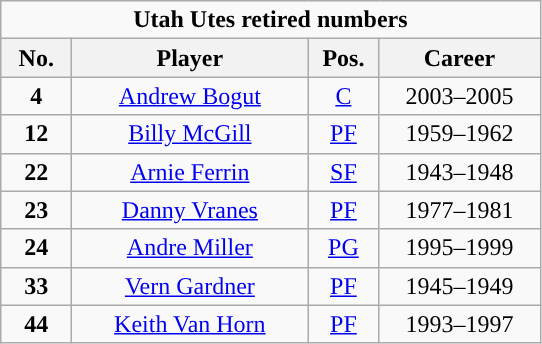<table class="wikitable sortable" style="text-align:center">
<tr>
<td colspan="5"><strong>Utah Utes retired numbers</strong></td>
</tr>
<tr>
<th width=40px>No.</th>
<th width=150px>Player</th>
<th width=40px>Pos.</th>
<th width=100px>Career</th>
</tr>
<tr>
<td><strong>4</strong></td>
<td><a href='#'>Andrew Bogut</a></td>
<td><a href='#'>C</a></td>
<td>2003–2005</td>
</tr>
<tr>
<td><strong>12</strong></td>
<td><a href='#'>Billy McGill</a></td>
<td><a href='#'>PF</a></td>
<td>1959–1962</td>
</tr>
<tr>
<td><strong>22</strong></td>
<td><a href='#'>Arnie Ferrin</a></td>
<td><a href='#'>SF</a></td>
<td>1943–1948</td>
</tr>
<tr>
<td><strong>23</strong></td>
<td><a href='#'>Danny Vranes</a></td>
<td><a href='#'>PF</a></td>
<td>1977–1981</td>
</tr>
<tr>
<td><strong>24</strong></td>
<td><a href='#'>Andre Miller</a></td>
<td><a href='#'>PG</a></td>
<td>1995–1999</td>
</tr>
<tr>
<td><strong>33</strong></td>
<td><a href='#'>Vern Gardner</a></td>
<td><a href='#'>PF</a></td>
<td>1945–1949</td>
</tr>
<tr>
<td><strong>44</strong></td>
<td><a href='#'>Keith Van Horn</a></td>
<td><a href='#'>PF</a></td>
<td>1993–1997</td>
</tr>
</table>
